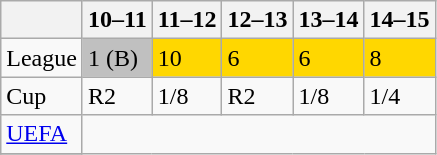<table class="wikitable">
<tr>
<th></th>
<th>10–11</th>
<th>11–12</th>
<th>12–13</th>
<th>13–14</th>
<th>14–15</th>
</tr>
<tr>
<td>League</td>
<td bgcolor=silver>1 (B)</td>
<td bgcolor=gold>10</td>
<td bgcolor=gold>6</td>
<td bgcolor=gold>6</td>
<td bgcolor=gold>8</td>
</tr>
<tr>
<td>Cup</td>
<td>R2</td>
<td>1/8</td>
<td>R2</td>
<td>1/8</td>
<td>1/4</td>
</tr>
<tr>
<td><a href='#'>UEFA</a></td>
</tr>
<tr>
</tr>
</table>
